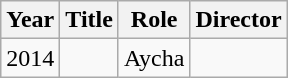<table class="wikitable plainrowheaders" style="text-align:center;" border="1">
<tr>
<th>Year</th>
<th>Title</th>
<th>Role</th>
<th>Director</th>
</tr>
<tr>
<td>2014</td>
<td><em></em></td>
<td>Aycha</td>
<td></td>
</tr>
</table>
